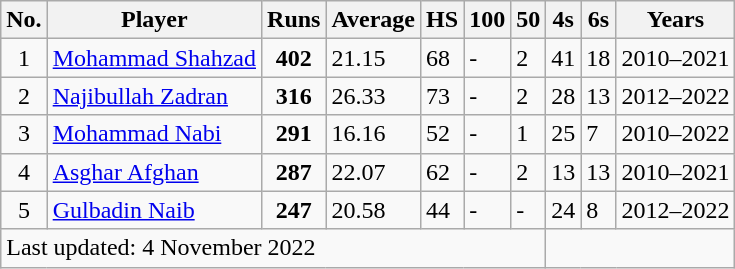<table class="wikitable sortable" style="text-align: left;">
<tr>
<th>No.</th>
<th>Player</th>
<th>Runs</th>
<th>Average</th>
<th>HS</th>
<th>100</th>
<th>50</th>
<th>4s</th>
<th>6s</th>
<th>Years</th>
</tr>
<tr>
<td align=center>1</td>
<td><a href='#'>Mohammad Shahzad</a></td>
<td align=center><strong>402</strong></td>
<td>21.15</td>
<td>68</td>
<td>-</td>
<td>2</td>
<td>41</td>
<td>18</td>
<td>2010–2021</td>
</tr>
<tr>
<td align=center>2</td>
<td><a href='#'>Najibullah Zadran</a></td>
<td align=center><strong>316</strong></td>
<td>26.33</td>
<td>73</td>
<td>-</td>
<td>2</td>
<td>28</td>
<td>13</td>
<td>2012–2022</td>
</tr>
<tr>
<td align=center>3</td>
<td><a href='#'>Mohammad Nabi</a></td>
<td align=center><strong>291</strong></td>
<td>16.16</td>
<td>52</td>
<td>-</td>
<td>1</td>
<td>25</td>
<td>7</td>
<td>2010–2022</td>
</tr>
<tr>
<td align=center>4</td>
<td><a href='#'>Asghar Afghan</a></td>
<td align=center><strong>287</strong></td>
<td>22.07</td>
<td>62</td>
<td>-</td>
<td>2</td>
<td>13</td>
<td>13</td>
<td>2010–2021</td>
</tr>
<tr>
<td align=center>5</td>
<td><a href='#'>Gulbadin Naib</a></td>
<td align=center><strong>247</strong></td>
<td>20.58</td>
<td>44</td>
<td>-</td>
<td>-</td>
<td>24</td>
<td>8</td>
<td>2012–2022</td>
</tr>
<tr>
<td colspan="7">Last updated: 4 November 2022</td>
</tr>
</table>
